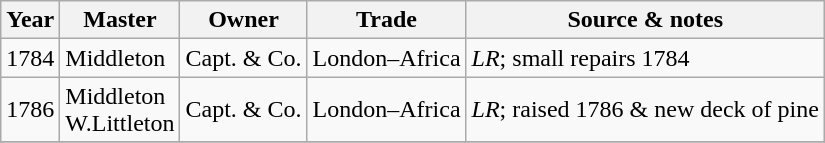<table class=" wikitable">
<tr>
<th>Year</th>
<th>Master</th>
<th>Owner</th>
<th>Trade</th>
<th>Source & notes</th>
</tr>
<tr>
<td>1784</td>
<td>Middleton</td>
<td>Capt. & Co.</td>
<td>London–Africa</td>
<td><em>LR</em>; small repairs 1784</td>
</tr>
<tr>
<td>1786</td>
<td>Middleton<br>W.Littleton</td>
<td>Capt. & Co.</td>
<td>London–Africa</td>
<td><em>LR</em>; raised 1786 & new deck of pine</td>
</tr>
<tr>
</tr>
</table>
